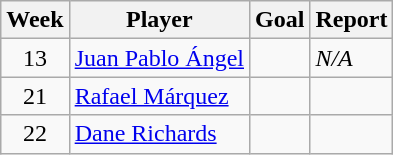<table class=wikitable>
<tr>
<th>Week</th>
<th>Player</th>
<th>Goal</th>
<th>Report</th>
</tr>
<tr>
<td align=center>13</td>
<td> <a href='#'>Juan Pablo Ángel</a></td>
<td></td>
<td><em>N/A</em></td>
</tr>
<tr>
<td align=center>21</td>
<td> <a href='#'>Rafael Márquez</a></td>
<td></td>
<td></td>
</tr>
<tr>
<td align=center>22</td>
<td> <a href='#'>Dane Richards</a></td>
<td></td>
<td></td>
</tr>
</table>
